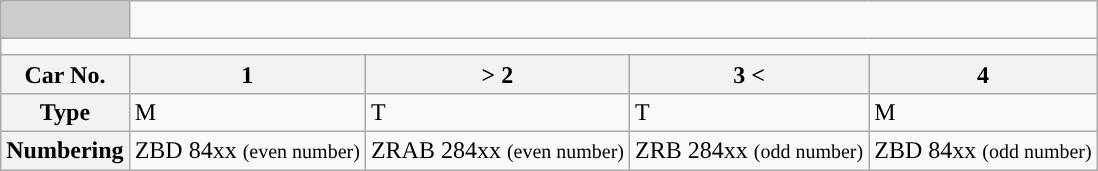<table class="wikitable">
<tr>
<td style="background-color:#ccc;"> </td>
<td colspan="7"></td>
</tr>
<tr style="line-height: 3.3px; background-color:#">
<td colspan="7" style="padding:0; border:0;"> </td>
</tr>
<tr style="line-height: 6.7px; background-color:#">
<td colspan="7" style="padding:0; border:0;"> </td>
</tr>
<tr>
<th>Car No.</th>
<th>1</th>
<th>> 2</th>
<th>3 <</th>
<th>4</th>
</tr>
<tr>
<th>Type</th>
<td>M</td>
<td>T</td>
<td>T</td>
<td>M</td>
</tr>
<tr>
<th>Numbering</th>
<td>ZBD 84xx <small>(even number)</small></td>
<td>ZRAB 284xx <small>(even number)</small></td>
<td>ZRB 284xx <small>(odd number)</small></td>
<td>ZBD 84xx <small>(odd number)</small></td>
</tr>
</table>
